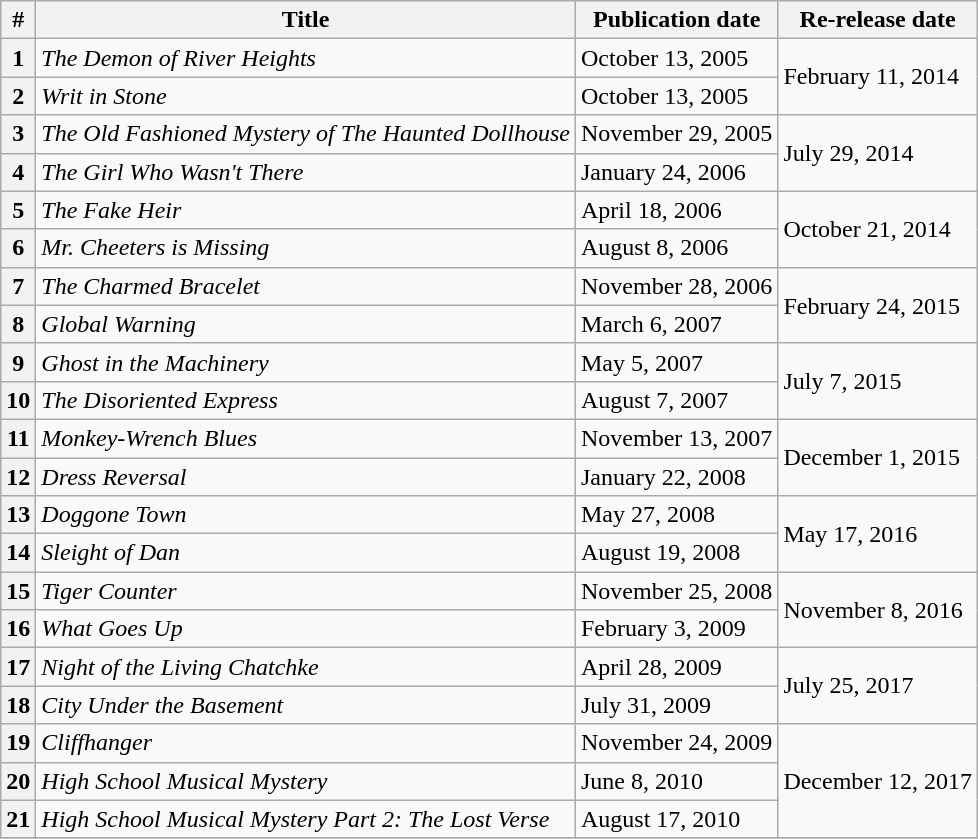<table class="wikitable">
<tr>
<th>#</th>
<th>Title</th>
<th>Publication date</th>
<th>Re-release date</th>
</tr>
<tr>
<th>1</th>
<td><em>The Demon of River Heights</em></td>
<td>October 13, 2005</td>
<td rowspan="2">February 11, 2014</td>
</tr>
<tr>
<th>2</th>
<td><em>Writ in Stone</em></td>
<td>October 13, 2005</td>
</tr>
<tr>
<th>3</th>
<td><em>The Old Fashioned Mystery of The Haunted Dollhouse</em></td>
<td>November 29, 2005</td>
<td rowspan="2">July 29, 2014</td>
</tr>
<tr>
<th>4</th>
<td><em>The Girl Who Wasn't There</em></td>
<td>January 24, 2006</td>
</tr>
<tr>
<th>5</th>
<td><em>The Fake Heir</em></td>
<td>April 18, 2006</td>
<td rowspan="2">October 21, 2014</td>
</tr>
<tr>
<th>6</th>
<td><em>Mr. Cheeters is Missing</em></td>
<td>August 8, 2006</td>
</tr>
<tr>
<th>7</th>
<td><em>The Charmed Bracelet</em></td>
<td>November 28, 2006</td>
<td rowspan="2">February 24, 2015</td>
</tr>
<tr>
<th>8</th>
<td><em>Global Warning</em></td>
<td>March 6, 2007</td>
</tr>
<tr>
<th>9</th>
<td><em>Ghost in the Machinery</em></td>
<td>May 5, 2007</td>
<td rowspan="2">July 7, 2015</td>
</tr>
<tr>
<th>10</th>
<td><em>The Disoriented Express</em></td>
<td>August 7, 2007</td>
</tr>
<tr>
<th>11</th>
<td><em>Monkey-Wrench Blues</em></td>
<td>November 13, 2007</td>
<td rowspan="2">December 1, 2015</td>
</tr>
<tr>
<th>12</th>
<td><em>Dress Reversal</em></td>
<td>January 22, 2008</td>
</tr>
<tr>
<th>13</th>
<td><em>Doggone Town</em></td>
<td>May 27, 2008</td>
<td rowspan="2">May 17, 2016</td>
</tr>
<tr>
<th>14</th>
<td><em>Sleight of Dan</em></td>
<td>August 19, 2008</td>
</tr>
<tr>
<th>15</th>
<td><em>Tiger Counter</em></td>
<td>November 25, 2008</td>
<td rowspan="2">November 8, 2016</td>
</tr>
<tr>
<th>16</th>
<td><em>What Goes Up</em></td>
<td>February 3, 2009</td>
</tr>
<tr>
<th>17</th>
<td><em>Night of the Living Chatchke</em></td>
<td>April 28, 2009</td>
<td rowspan="2">July 25, 2017</td>
</tr>
<tr>
<th>18</th>
<td><em>City Under the Basement</em></td>
<td>July 31, 2009</td>
</tr>
<tr>
<th>19</th>
<td><em>Cliffhanger</em></td>
<td>November 24, 2009</td>
<td rowspan="3">December 12, 2017</td>
</tr>
<tr>
<th>20</th>
<td><em>High School Musical Mystery</em></td>
<td>June 8, 2010</td>
</tr>
<tr>
<th>21</th>
<td><em>High School Musical Mystery Part 2: The Lost Verse</em></td>
<td>August 17, 2010</td>
</tr>
<tr>
</tr>
</table>
